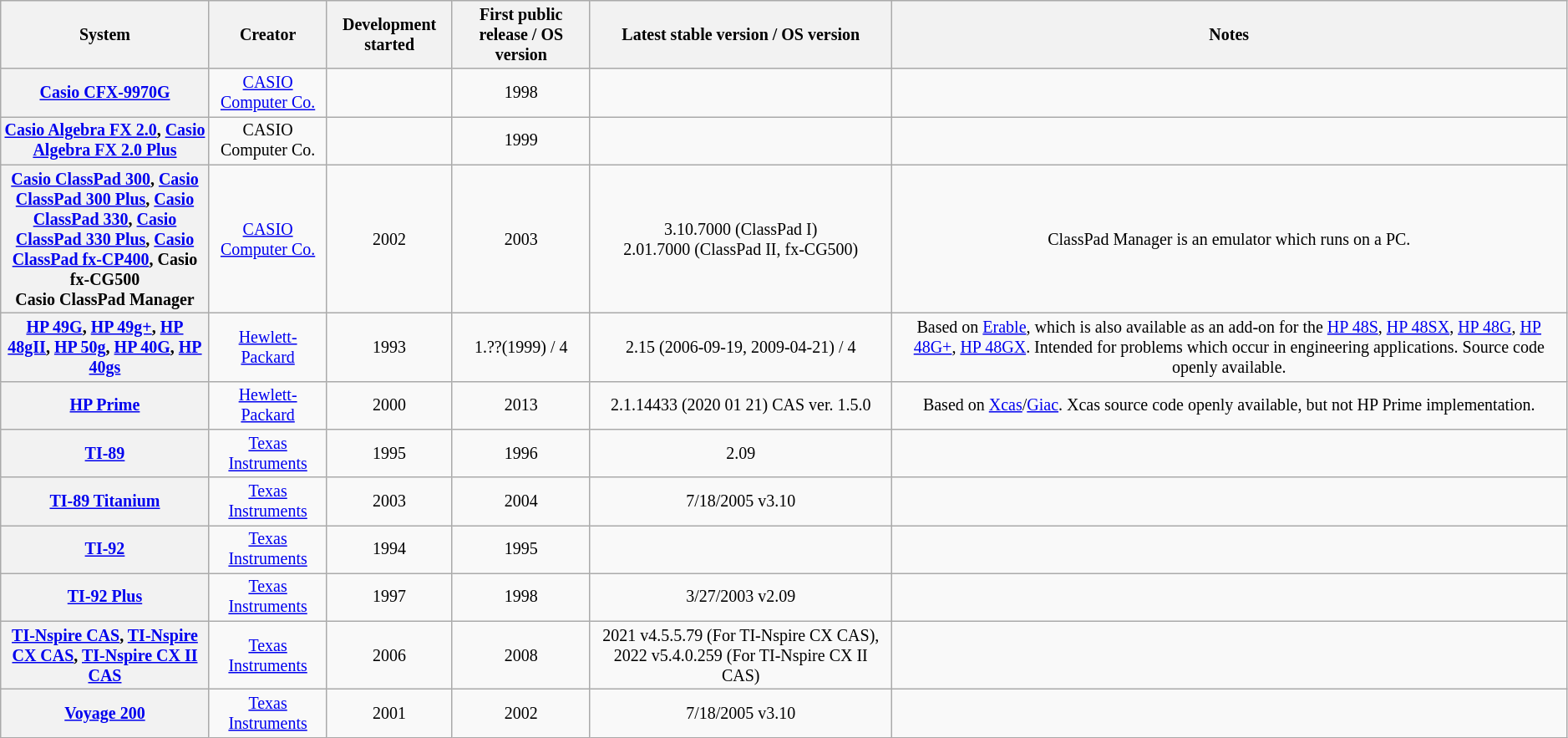<table class="wikitable sortable" style="font-size: smaller; text-align: center; width: auto;">
<tr>
<th style="width: 12em">System</th>
<th>Creator</th>
<th>Development started</th>
<th>First public release / OS version</th>
<th>Latest stable version / OS version</th>
<th>Notes</th>
</tr>
<tr>
<th><a href='#'>Casio CFX-9970G</a></th>
<td><a href='#'>CASIO Computer Co.</a></td>
<td></td>
<td>1998</td>
<td></td>
<td></td>
</tr>
<tr>
<th><a href='#'>Casio Algebra FX 2.0</a>, <a href='#'>Casio Algebra FX 2.0 Plus</a></th>
<td>CASIO Computer Co.</td>
<td></td>
<td>1999</td>
<td></td>
<td></td>
</tr>
<tr>
<th><a href='#'>Casio ClassPad 300</a>, <a href='#'>Casio ClassPad 300 Plus</a>, <a href='#'>Casio ClassPad 330</a>, <a href='#'>Casio ClassPad 330 Plus</a>, <a href='#'>Casio ClassPad fx-CP400</a>, Casio fx-CG500<br>Casio ClassPad Manager</th>
<td><a href='#'>CASIO Computer Co.</a></td>
<td>2002</td>
<td>2003</td>
<td>3.10.7000 (ClassPad I)<br>2.01.7000 (ClassPad II, fx-CG500)</td>
<td>ClassPad Manager is an emulator which runs on a PC.</td>
</tr>
<tr>
<th><a href='#'>HP 49G</a>, <a href='#'>HP 49g+</a>, <a href='#'>HP 48gII</a>, <a href='#'>HP 50g</a>, <a href='#'>HP 40G</a>, <a href='#'>HP 40gs</a></th>
<td><a href='#'>Hewlett-Packard</a></td>
<td>1993</td>
<td>1.??(1999) / 4</td>
<td>2.15 (2006-09-19, 2009-04-21) / 4</td>
<td>Based on <a href='#'>Erable</a>, which is also available as an add-on for the <a href='#'>HP 48S</a>, <a href='#'>HP 48SX</a>, <a href='#'>HP 48G</a>, <a href='#'>HP 48G+</a>, <a href='#'>HP 48GX</a>. Intended for problems which occur in engineering applications. Source code openly available.</td>
</tr>
<tr>
<th><a href='#'>HP Prime</a></th>
<td><a href='#'>Hewlett-Packard</a></td>
<td>2000</td>
<td>2013</td>
<td>2.1.14433 (2020 01 21) CAS ver. 1.5.0</td>
<td>Based on <a href='#'>Xcas</a>/<a href='#'>Giac</a>. Xcas source code openly available, but not HP Prime implementation.</td>
</tr>
<tr>
<th><a href='#'>TI-89</a></th>
<td><a href='#'>Texas Instruments</a></td>
<td>1995</td>
<td>1996</td>
<td>2.09</td>
<td></td>
</tr>
<tr>
<th><a href='#'>TI-89 Titanium</a></th>
<td><a href='#'>Texas Instruments</a></td>
<td>2003</td>
<td>2004</td>
<td>7/18/2005 v3.10</td>
<td></td>
</tr>
<tr>
<th><a href='#'>TI-92</a></th>
<td><a href='#'>Texas Instruments</a></td>
<td>1994</td>
<td>1995</td>
<td></td>
<td></td>
</tr>
<tr>
<th><a href='#'>TI-92 Plus</a></th>
<td><a href='#'>Texas Instruments</a></td>
<td>1997</td>
<td>1998</td>
<td>3/27/2003 v2.09</td>
<td></td>
</tr>
<tr>
<th><a href='#'>TI-Nspire CAS</a>, <a href='#'>TI-Nspire CX CAS</a>, <a href='#'>TI-Nspire CX II CAS</a></th>
<td><a href='#'>Texas Instruments</a></td>
<td>2006</td>
<td>2008</td>
<td>2021 v4.5.5.79 (For TI-Nspire CX CAS), 2022 v5.4.0.259 (For TI-Nspire CX II CAS)</td>
<td></td>
</tr>
<tr>
<th><a href='#'>Voyage 200</a></th>
<td><a href='#'>Texas Instruments</a></td>
<td>2001</td>
<td>2002</td>
<td>7/18/2005 v3.10</td>
<td></td>
</tr>
</table>
